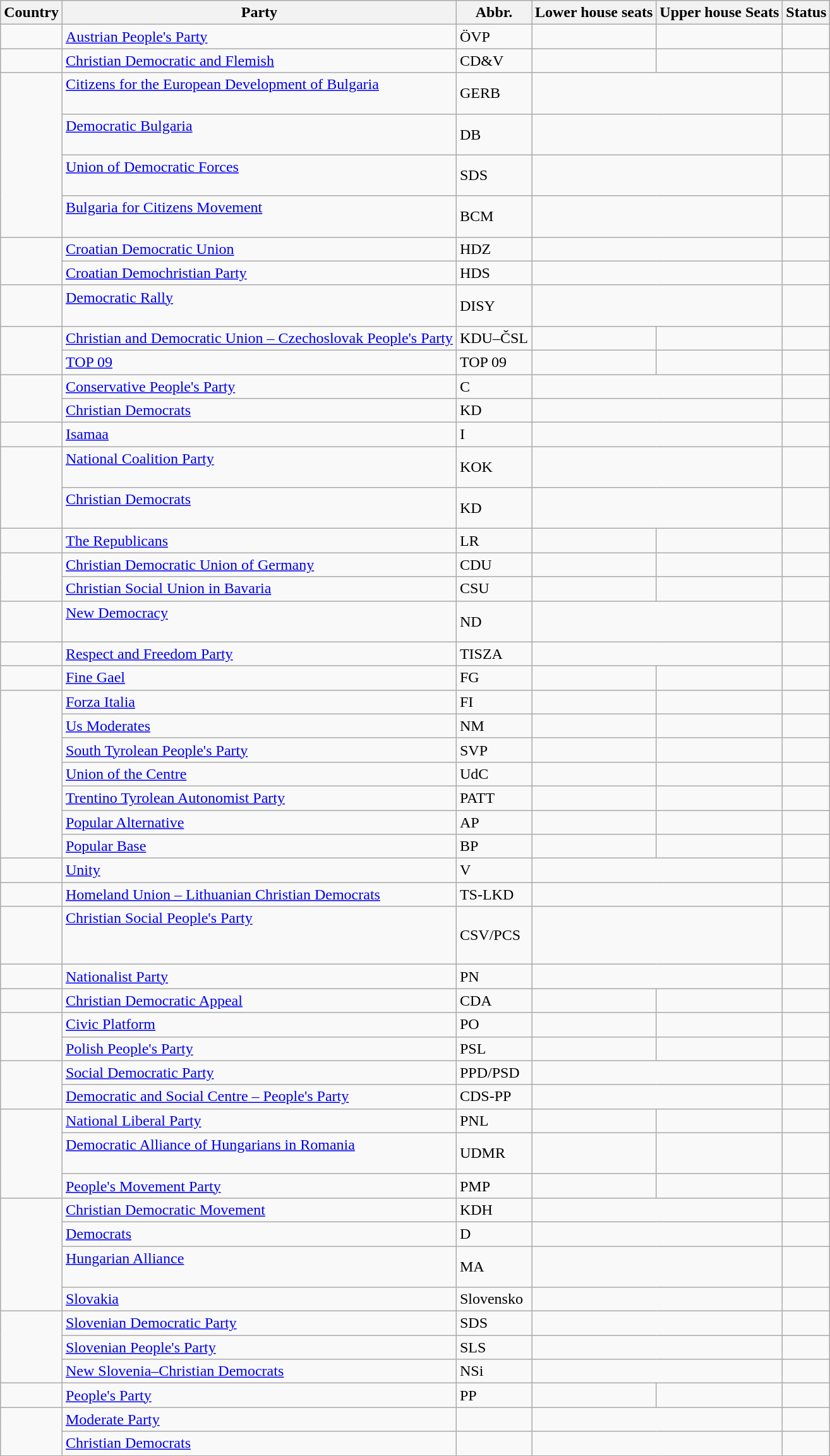<table class="wikitable sortable">
<tr>
<th>Country</th>
<th>Party</th>
<th>Abbr.</th>
<th>Lower house seats</th>
<th>Upper house Seats</th>
<th>Status</th>
</tr>
<tr>
<td></td>
<td><a href='#'>Austrian People's Party</a><br></td>
<td>ÖVP</td>
<td></td>
<td></td>
<td></td>
</tr>
<tr>
<td></td>
<td><a href='#'>Christian Democratic and Flemish</a><br></td>
<td>CD&V</td>
<td></td>
<td></td>
<td></td>
</tr>
<tr>
<td rowspan="4"></td>
<td><a href='#'>Citizens for the European Development of Bulgaria</a><br><br></td>
<td>GERB</td>
<td colspan="2"></td>
<td></td>
</tr>
<tr>
<td><a href='#'>Democratic Bulgaria </a><br><br></td>
<td>DB</td>
<td colspan="2"></td>
<td></td>
</tr>
<tr>
<td><a href='#'>Union of Democratic Forces</a><br><br></td>
<td>SDS</td>
<td colspan="2"></td>
<td></td>
</tr>
<tr>
<td><a href='#'>Bulgaria for Citizens Movement</a><br><br></td>
<td>BCM</td>
<td colspan="2"></td>
<td></td>
</tr>
<tr>
<td rowspan="2"></td>
<td><a href='#'>Croatian Democratic Union</a><br></td>
<td>HDZ</td>
<td colspan="2"></td>
<td></td>
</tr>
<tr>
<td><a href='#'>Croatian Demochristian Party</a><br></td>
<td>HDS</td>
<td colspan="2"></td>
<td></td>
</tr>
<tr>
<td></td>
<td><a href='#'>Democratic Rally</a><br><br></td>
<td>DISY</td>
<td colspan="2"></td>
<td></td>
</tr>
<tr>
<td rowspan="2"></td>
<td><a href='#'>Christian and Democratic Union – Czechoslovak People's Party</a><br></td>
<td>KDU–ČSL</td>
<td></td>
<td></td>
<td></td>
</tr>
<tr>
<td><a href='#'>TOP 09</a></td>
<td>TOP 09</td>
<td></td>
<td></td>
<td></td>
</tr>
<tr>
<td rowspan="2"></td>
<td><a href='#'>Conservative People's Party</a><br></td>
<td>C</td>
<td colspan="2"></td>
<td></td>
</tr>
<tr>
<td><a href='#'>Christian Democrats</a><br></td>
<td>KD</td>
<td colspan="2"></td>
<td></td>
</tr>
<tr>
<td></td>
<td><a href='#'>Isamaa</a></td>
<td>I</td>
<td colspan="2"></td>
<td></td>
</tr>
<tr>
<td rowspan="2"></td>
<td><a href='#'>National Coalition Party</a><br><br></td>
<td>KOK</td>
<td colspan="2"></td>
<td></td>
</tr>
<tr>
<td><a href='#'>Christian Democrats</a><br><br></td>
<td>KD</td>
<td colspan="2"></td>
<td></td>
</tr>
<tr>
<td></td>
<td><a href='#'>The Republicans</a><br></td>
<td>LR</td>
<td></td>
<td></td>
<td></td>
</tr>
<tr>
<td rowspan="2"></td>
<td><a href='#'>Christian Democratic Union of Germany</a><br></td>
<td>CDU</td>
<td></td>
<td></td>
<td></td>
</tr>
<tr>
<td><a href='#'>Christian Social Union in Bavaria</a><br></td>
<td>CSU</td>
<td></td>
<td></td>
<td></td>
</tr>
<tr>
<td></td>
<td><a href='#'>New Democracy</a><br><br></td>
<td>ND</td>
<td colspan="2"></td>
<td></td>
</tr>
<tr>
<td></td>
<td><a href='#'>Respect and Freedom Party</a><br></td>
<td>TISZA</td>
<td colspan="2"></td>
<td></td>
</tr>
<tr>
<td></td>
<td><a href='#'>Fine Gael</a></td>
<td>FG</td>
<td></td>
<td></td>
<td></td>
</tr>
<tr>
<td rowspan="7"></td>
<td><a href='#'>Forza Italia</a></td>
<td>FI</td>
<td></td>
<td></td>
<td></td>
</tr>
<tr>
<td><a href='#'>Us Moderates</a><br></td>
<td>NM</td>
<td></td>
<td></td>
<td></td>
</tr>
<tr>
<td><a href='#'>South Tyrolean People's Party</a><br></td>
<td>SVP</td>
<td></td>
<td></td>
<td></td>
</tr>
<tr>
<td><a href='#'>Union of the Centre</a><br></td>
<td>UdC</td>
<td></td>
<td></td>
<td></td>
</tr>
<tr>
<td><a href='#'>Trentino Tyrolean Autonomist Party</a><br></td>
<td>PATT</td>
<td></td>
<td></td>
<td></td>
</tr>
<tr>
<td><a href='#'>Popular Alternative</a><br></td>
<td>AP</td>
<td></td>
<td></td>
<td></td>
</tr>
<tr>
<td><a href='#'>Popular Base</a><br></td>
<td>BP</td>
<td></td>
<td></td>
<td></td>
</tr>
<tr>
<td></td>
<td><a href='#'>Unity</a><br></td>
<td>V</td>
<td colspan="2"></td>
<td></td>
</tr>
<tr>
<td></td>
<td><a href='#'>Homeland Union – Lithuanian Christian Democrats</a><br></td>
<td>TS-LKD</td>
<td colspan="2"></td>
<td></td>
</tr>
<tr>
<td></td>
<td><a href='#'>Christian Social People's Party</a><br><br><br></td>
<td>CSV/PCS</td>
<td colspan="2"></td>
<td></td>
</tr>
<tr>
<td></td>
<td><a href='#'>Nationalist Party</a><br></td>
<td>PN</td>
<td colspan="2"></td>
<td></td>
</tr>
<tr>
<td></td>
<td><a href='#'>Christian Democratic Appeal</a><br></td>
<td>CDA</td>
<td></td>
<td></td>
<td></td>
</tr>
<tr>
<td rowspan="2"></td>
<td><a href='#'>Civic Platform</a><br></td>
<td>PO</td>
<td></td>
<td></td>
<td></td>
</tr>
<tr>
<td><a href='#'>Polish People's Party</a><br></td>
<td>PSL</td>
<td></td>
<td></td>
<td></td>
</tr>
<tr>
<td rowspan="2"></td>
<td><a href='#'>Social Democratic Party</a><br></td>
<td>PPD/PSD</td>
<td colspan="2"></td>
<td></td>
</tr>
<tr>
<td><a href='#'>Democratic and Social Centre – People's Party</a><br></td>
<td>CDS-PP</td>
<td colspan="2"></td>
<td></td>
</tr>
<tr>
<td rowspan="3"></td>
<td><a href='#'>National Liberal Party</a><br></td>
<td>PNL</td>
<td></td>
<td></td>
<td></td>
</tr>
<tr>
<td><a href='#'>Democratic Alliance of Hungarians in Romania</a><br><br></td>
<td>UDMR</td>
<td></td>
<td></td>
<td></td>
</tr>
<tr>
<td><a href='#'>People's Movement Party</a><br></td>
<td>PMP</td>
<td></td>
<td></td>
<td></td>
</tr>
<tr>
<td rowspan="4"></td>
<td><a href='#'>Christian Democratic Movement</a><br></td>
<td>KDH</td>
<td colspan="2"></td>
<td></td>
</tr>
<tr>
<td><a href='#'>Democrats</a><br></td>
<td>D</td>
<td colspan="2"></td>
<td></td>
</tr>
<tr>
<td><a href='#'>Hungarian Alliance</a><br><br></td>
<td>MA</td>
<td colspan="2"></td>
<td></td>
</tr>
<tr>
<td><a href='#'>Slovakia</a><br></td>
<td>Slovensko</td>
<td colspan="2"></td>
<td></td>
</tr>
<tr>
<td rowspan="3"></td>
<td><a href='#'>Slovenian Democratic Party</a><br></td>
<td>SDS</td>
<td colspan="2"></td>
<td></td>
</tr>
<tr>
<td><a href='#'>Slovenian People's Party</a><br></td>
<td>SLS</td>
<td colspan="2"></td>
<td></td>
</tr>
<tr>
<td><a href='#'>New Slovenia–Christian Democrats</a><br></td>
<td>NSi</td>
<td colspan="2"></td>
<td></td>
</tr>
<tr>
<td></td>
<td><a href='#'>People's Party</a><br></td>
<td>PP</td>
<td></td>
<td></td>
<td></td>
</tr>
<tr>
<td rowspan="2"></td>
<td><a href='#'>Moderate Party</a><br></td>
<td></td>
<td colspan="2"></td>
<td></td>
</tr>
<tr>
<td><a href='#'>Christian Democrats</a><br></td>
<td></td>
<td colspan="2"></td>
<td></td>
</tr>
</table>
